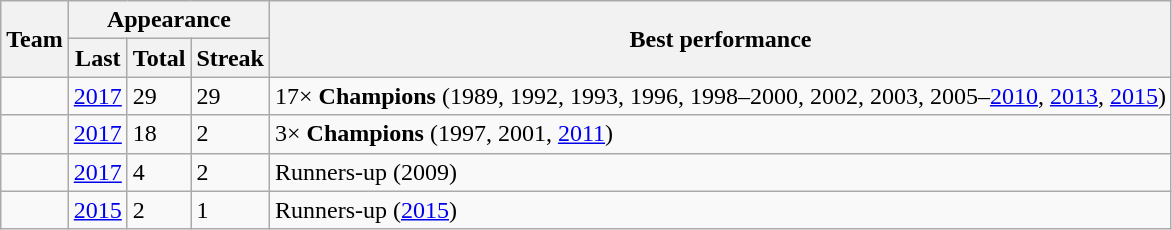<table class="wikitable">
<tr>
<th rowspan=2>Team</th>
<th colspan=3>Appearance</th>
<th rowspan=2>Best performance</th>
</tr>
<tr>
<th>Last</th>
<th>Total</th>
<th>Streak</th>
</tr>
<tr>
<td align=left></td>
<td><a href='#'>2017</a></td>
<td>29</td>
<td>29</td>
<td align=left>17× <strong>Champions</strong> (1989, 1992, 1993, 1996, 1998–2000, 2002, 2003, 2005–<a href='#'>2010</a>, <a href='#'>2013</a>, <a href='#'>2015</a>)</td>
</tr>
<tr>
<td align=left></td>
<td><a href='#'>2017</a></td>
<td>18</td>
<td>2</td>
<td align=left>3× <strong>Champions</strong> (1997, 2001, <a href='#'>2011</a>)</td>
</tr>
<tr>
<td align=left></td>
<td><a href='#'>2017</a></td>
<td>4</td>
<td>2</td>
<td align=left>Runners-up (2009)</td>
</tr>
<tr>
<td align=left></td>
<td><a href='#'>2015</a></td>
<td>2</td>
<td>1</td>
<td align=left>Runners-up (<a href='#'>2015</a>)</td>
</tr>
</table>
